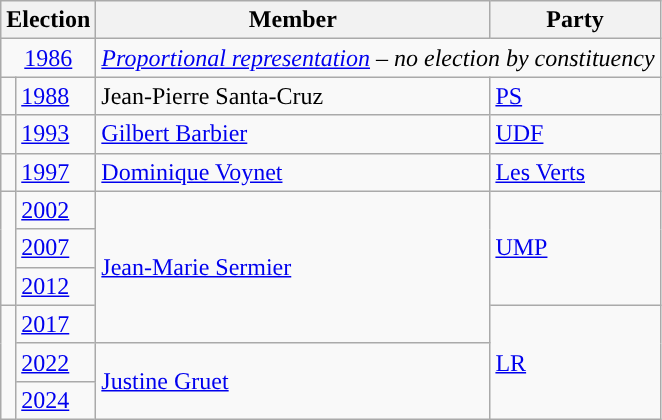<table class="wikitable">
<tr>
<th colspan="2">Election</th>
<th>Member</th>
<th>Party</th>
</tr>
<tr>
<td colspan="2" align="center"><a href='#'>1986</a></td>
<td colspan="2"><em><a href='#'>Proportional representation</a> – no election by constituency</em></td>
</tr>
<tr>
<td style="color:inherit;background-color: "></td>
<td><a href='#'>1988</a></td>
<td>Jean-Pierre Santa-Cruz</td>
<td><a href='#'>PS</a></td>
</tr>
<tr>
<td style="color:inherit;background-color: "></td>
<td><a href='#'>1993</a></td>
<td><a href='#'>Gilbert Barbier</a></td>
<td><a href='#'>UDF</a></td>
</tr>
<tr>
<td style="color:inherit;background-color: "></td>
<td><a href='#'>1997</a></td>
<td><a href='#'>Dominique Voynet</a></td>
<td><a href='#'>Les Verts</a></td>
</tr>
<tr>
<td rowspan="3" style="color:inherit;background-color: "></td>
<td><a href='#'>2002</a></td>
<td rowspan="4"><a href='#'>Jean-Marie Sermier</a></td>
<td rowspan="3"><a href='#'>UMP</a></td>
</tr>
<tr>
<td><a href='#'>2007</a></td>
</tr>
<tr>
<td><a href='#'>2012</a></td>
</tr>
<tr>
<td rowspan="3" style="color:inherit;background-color: "></td>
<td><a href='#'>2017</a></td>
<td rowspan="3"><a href='#'>LR</a></td>
</tr>
<tr>
<td><a href='#'>2022</a></td>
<td rowspan="2"><a href='#'>Justine Gruet</a></td>
</tr>
<tr>
<td><a href='#'>2024</a></td>
</tr>
</table>
